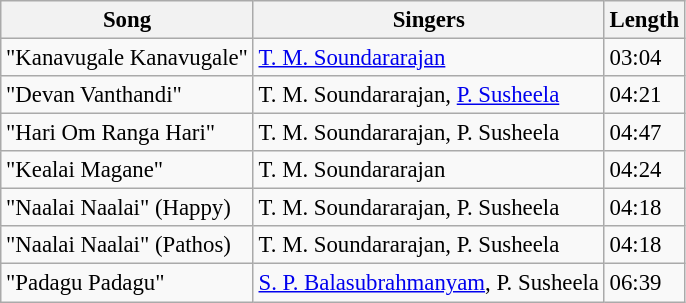<table class="wikitable" style="font-size:95%;">
<tr>
<th>Song</th>
<th>Singers</th>
<th>Length</th>
</tr>
<tr>
<td>"Kanavugale Kanavugale"</td>
<td><a href='#'>T. M. Soundararajan</a></td>
<td>03:04</td>
</tr>
<tr>
<td>"Devan Vanthandi"</td>
<td>T. M. Soundararajan, <a href='#'>P. Susheela</a></td>
<td>04:21</td>
</tr>
<tr>
<td>"Hari Om Ranga Hari"</td>
<td>T. M. Soundararajan, P. Susheela</td>
<td>04:47</td>
</tr>
<tr>
<td>"Kealai Magane"</td>
<td>T. M. Soundararajan</td>
<td>04:24</td>
</tr>
<tr>
<td>"Naalai Naalai" (Happy)</td>
<td>T. M. Soundararajan, P. Susheela</td>
<td>04:18</td>
</tr>
<tr>
<td>"Naalai Naalai" (Pathos)</td>
<td>T. M. Soundararajan, P. Susheela</td>
<td>04:18</td>
</tr>
<tr>
<td>"Padagu Padagu"</td>
<td><a href='#'>S. P. Balasubrahmanyam</a>, P. Susheela</td>
<td>06:39</td>
</tr>
</table>
